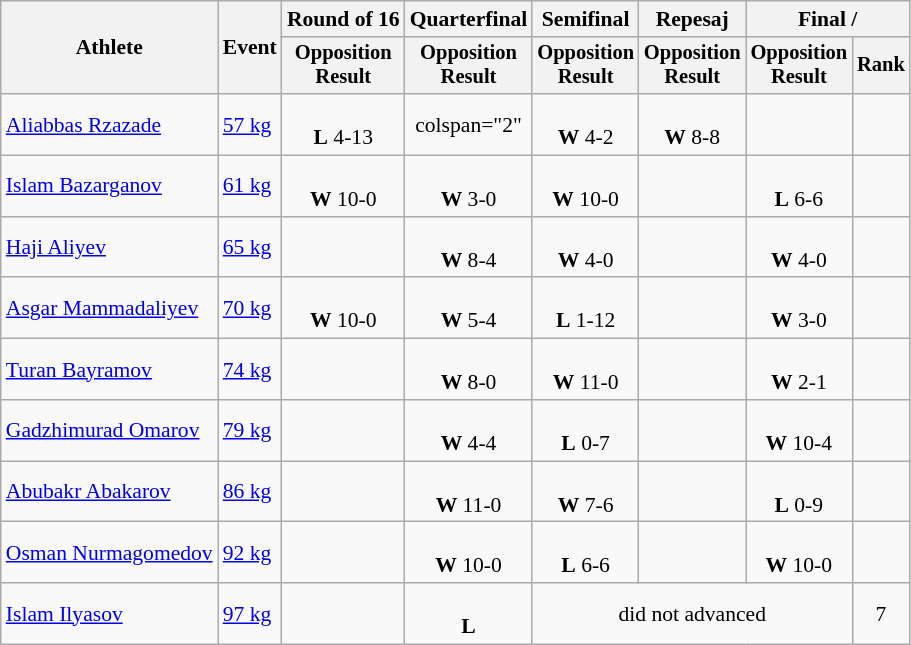<table class=wikitable style=font-size:90%;text-align:center>
<tr>
<th rowspan=2>Athlete</th>
<th rowspan=2>Event</th>
<th>Round of 16</th>
<th>Quarterfinal</th>
<th>Semifinal</th>
<th>Repesaj</th>
<th colspan=2>Final / </th>
</tr>
<tr style=font-size:95%>
<th>Opposition<br>Result</th>
<th>Opposition<br>Result</th>
<th>Opposition<br>Result</th>
<th>Opposition<br>Result</th>
<th>Opposition<br>Result</th>
<th>Rank</th>
</tr>
<tr>
<td align=left><a href='#'>Aliabbas Rzazade</a></td>
<td align=left><a href='#'>57 kg</a></td>
<td><br><strong>L</strong> 4-13</td>
<td>colspan="2" </td>
<td><br><strong>W</strong> 4-2</td>
<td><br><strong>W</strong> 8-8</td>
<td></td>
</tr>
<tr>
<td align=left><a href='#'>Islam Bazarganov</a></td>
<td align=left><a href='#'>61 kg</a></td>
<td><br><strong>W</strong> 10-0</td>
<td><br><strong>W</strong> 3-0</td>
<td><br><strong>W</strong> 10-0</td>
<td></td>
<td><br><strong>L</strong> 6-6</td>
<td></td>
</tr>
<tr>
<td align=left><a href='#'>Haji Aliyev</a></td>
<td align=left><a href='#'>65 kg</a></td>
<td></td>
<td><br><strong>W</strong> 8-4</td>
<td><br><strong>W</strong> 4-0</td>
<td></td>
<td><br><strong>W</strong> 4-0</td>
<td></td>
</tr>
<tr>
<td align=left><a href='#'>Asgar Mammadaliyev</a></td>
<td align=left><a href='#'>70 kg</a></td>
<td><br><strong>W</strong> 10-0</td>
<td><br><strong>W</strong> 5-4</td>
<td><br><strong>L</strong> 1-12</td>
<td></td>
<td><br><strong>W</strong> 3-0</td>
<td></td>
</tr>
<tr>
<td align=left><a href='#'>Turan Bayramov</a></td>
<td align=left><a href='#'>74 kg</a></td>
<td></td>
<td><br><strong>W</strong> 8-0</td>
<td><br><strong>W</strong> 11-0</td>
<td></td>
<td><br><strong>W</strong> 2-1</td>
<td></td>
</tr>
<tr>
<td align=left><a href='#'>Gadzhimurad Omarov</a></td>
<td align=left><a href='#'>79 kg</a></td>
<td></td>
<td><br><strong>W</strong> 4-4</td>
<td><br><strong>L</strong> 0-7</td>
<td></td>
<td><br><strong>W</strong> 10-4</td>
<td></td>
</tr>
<tr>
<td align=left><a href='#'>Abubakr Abakarov</a></td>
<td align=left><a href='#'>86 kg</a></td>
<td></td>
<td><br><strong>W</strong> 11-0</td>
<td><br><strong>W</strong> 7-6</td>
<td></td>
<td><br><strong>L</strong> 0-9</td>
<td></td>
</tr>
<tr>
<td align=left><a href='#'>Osman Nurmagomedov</a></td>
<td align=left><a href='#'>92 kg</a></td>
<td></td>
<td><br><strong>W</strong> 10-0</td>
<td><br><strong>L</strong> 6-6</td>
<td></td>
<td><br><strong>W</strong> 10-0</td>
<td></td>
</tr>
<tr>
<td align=left><a href='#'>Islam Ilyasov</a></td>
<td align=left><a href='#'>97 kg</a></td>
<td></td>
<td><br><strong>L</strong></td>
<td colspan=3>did not advanced</td>
<td>7</td>
</tr>
</table>
